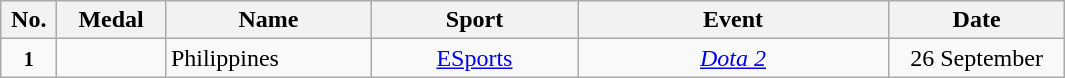<table class="wikitable" style="font-size:100%; text-align:center;">
<tr>
<th width="30">No.</th>
<th width="65">Medal</th>
<th width="130">Name</th>
<th width="130">Sport</th>
<th width="200">Event</th>
<th width="110">Date</th>
</tr>
<tr>
<td><small><strong>1</strong></small></td>
<td></td>
<td align=left>Philippines</td>
<td><a href='#'>ESports</a></td>
<td><em><a href='#'>Dota 2</a></em></td>
<td>26 September</td>
</tr>
</table>
